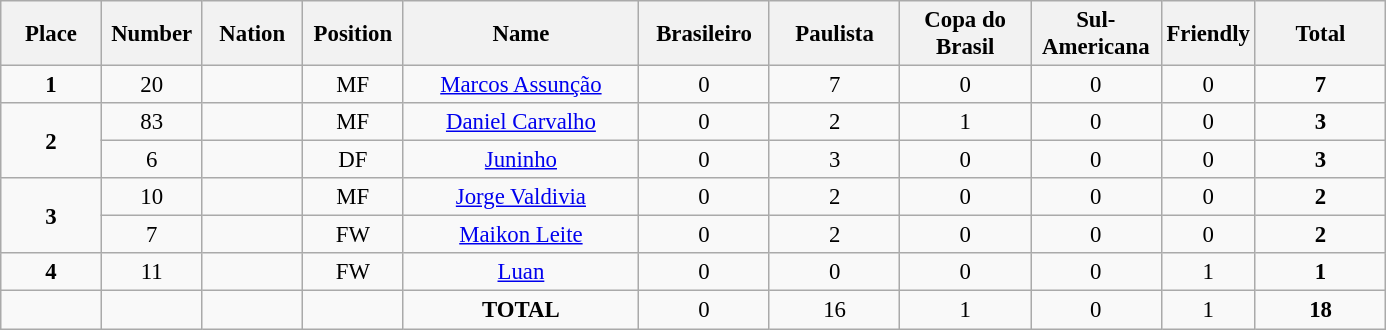<table class="wikitable" style="font-size: 95%; text-align: center;">
<tr>
<th width=60>Place</th>
<th width=60>Number</th>
<th width=60>Nation</th>
<th width=60>Position</th>
<th width=150>Name</th>
<th width=80>Brasileiro</th>
<th width=80>Paulista</th>
<th width=80>Copa do Brasil</th>
<th width=80>Sul-Americana</th>
<th witdh=80>Friendly</th>
<th width=80>Total</th>
</tr>
<tr>
<td><strong>1</strong></td>
<td>20</td>
<td></td>
<td>MF</td>
<td><a href='#'>Marcos Assunção</a></td>
<td>0</td>
<td>7</td>
<td>0</td>
<td>0</td>
<td>0</td>
<td><strong>7</strong></td>
</tr>
<tr>
<td rowspan="2"><strong>2</strong></td>
<td>83</td>
<td></td>
<td>MF</td>
<td><a href='#'>Daniel Carvalho</a></td>
<td>0</td>
<td>2</td>
<td>1</td>
<td>0</td>
<td>0</td>
<td><strong>3</strong></td>
</tr>
<tr>
<td>6</td>
<td></td>
<td>DF</td>
<td><a href='#'>Juninho</a></td>
<td>0</td>
<td>3</td>
<td>0</td>
<td>0</td>
<td>0</td>
<td><strong>3</strong></td>
</tr>
<tr>
<td rowspan="2"><strong>3</strong></td>
<td>10</td>
<td></td>
<td>MF</td>
<td><a href='#'>Jorge Valdivia</a></td>
<td>0</td>
<td>2</td>
<td>0</td>
<td>0</td>
<td>0</td>
<td><strong>2</strong></td>
</tr>
<tr>
<td>7</td>
<td></td>
<td>FW</td>
<td><a href='#'>Maikon Leite</a></td>
<td>0</td>
<td>2</td>
<td>0</td>
<td>0</td>
<td>0</td>
<td><strong>2</strong></td>
</tr>
<tr>
<td><strong>4</strong></td>
<td>11</td>
<td></td>
<td>FW</td>
<td><a href='#'>Luan</a></td>
<td>0</td>
<td>0</td>
<td>0</td>
<td>0</td>
<td>1</td>
<td><strong>1</strong></td>
</tr>
<tr>
<td></td>
<td></td>
<td></td>
<td></td>
<td><strong>TOTAL</strong></td>
<td>0</td>
<td>16</td>
<td>1</td>
<td>0</td>
<td>1</td>
<td><strong>18</strong></td>
</tr>
</table>
